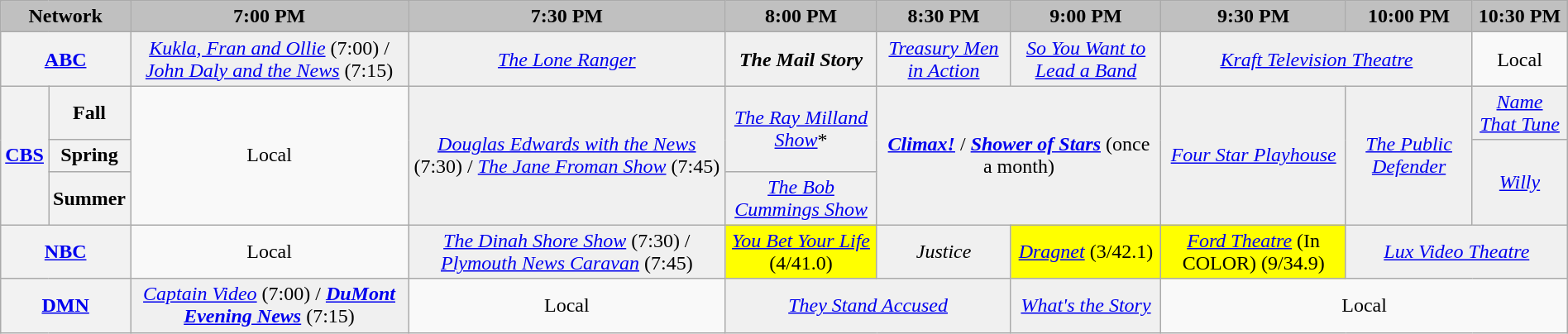<table class="wikitable" style="width:100%;margin-right:0;text-align:center">
<tr>
<th colspan="2" style="background-color:#C0C0C0;text-align:center">Network</th>
<th style="background-color:#C0C0C0;text-align:center">7:00 PM</th>
<th style="background-color:#C0C0C0;text-align:center">7:30 PM</th>
<th style="background-color:#C0C0C0;text-align:center">8:00 PM</th>
<th style="background-color:#C0C0C0;text-align:center">8:30 PM</th>
<th style="background-color:#C0C0C0;text-align:center">9:00 PM</th>
<th style="background-color:#C0C0C0;text-align:center">9:30 PM</th>
<th style="background-color:#C0C0C0;text-align:center">10:00 PM</th>
<th style="background-color:#C0C0C0;text-align:center">10:30 PM</th>
</tr>
<tr>
<th colspan="2"><a href='#'>ABC</a></th>
<td style="background:#F0F0F0;"><em><a href='#'>Kukla, Fran and Ollie</a></em> (7:00) / <em><a href='#'>John Daly and the News</a></em> (7:15)</td>
<td style="background:#F0F0F0;"><em><a href='#'>The Lone Ranger</a></em></td>
<td style="background:#F0F0F0;"><strong><em>The Mail Story</em></strong></td>
<td style="background:#F0F0F0;"><em><a href='#'>Treasury Men in Action</a></em></td>
<td style="background:#F0F0F0;"><em><a href='#'>So You Want to Lead a Band</a></em></td>
<td colspan="2" style="background:#F0F0F0;"><em><a href='#'>Kraft Television Theatre</a></em></td>
<td>Local</td>
</tr>
<tr>
<th rowspan="3"><a href='#'>CBS</a></th>
<th>Fall</th>
<td rowspan="3">Local</td>
<td style="background:#F0F0F0;" rowspan="3"><em><a href='#'>Douglas Edwards with the News</a></em> (7:30) / <em><a href='#'>The Jane Froman Show</a></em> (7:45)</td>
<td style="background:#F0F0F0;" rowspan="2"><em><a href='#'>The Ray Milland Show</a></em>*</td>
<td colspan="2" rowspan="3" style="background:#F0F0F0;"><strong><em><a href='#'>Climax!</a></em></strong> / <strong><em><a href='#'>Shower of Stars</a></em></strong> (once a month)</td>
<td style="background:#F0F0F0;" rowspan="3"><em><a href='#'>Four Star Playhouse</a></em></td>
<td style="background:#F0F0F0;" rowspan="3"><em><a href='#'>The Public Defender</a></em></td>
<td style="background:#F0F0F0;"><em><a href='#'>Name That Tune</a></em></td>
</tr>
<tr>
<th>Spring</th>
<td style="background:#F0F0F0;" rowspan="2"><em><a href='#'>Willy</a></em></td>
</tr>
<tr>
<th>Summer</th>
<td style="background:#F0F0F0;"><em><a href='#'>The Bob Cummings Show</a></em></td>
</tr>
<tr>
<th colspan="2"><a href='#'>NBC</a></th>
<td>Local</td>
<td style="background:#F0F0F0;"><em><a href='#'>The Dinah Shore Show</a></em> (7:30) / <em><a href='#'>Plymouth News Caravan</a></em> (7:45)</td>
<td style="background:#FFFF00;"><em><a href='#'>You Bet Your Life</a></em> (4/41.0)</td>
<td style="background:#F0F0F0;"><em>Justice</em></td>
<td style="background:#FFFF00;"><em><a href='#'>Dragnet</a></em> (3/42.1)</td>
<td style="background:#FFFF00;"><em><a href='#'>Ford Theatre</a></em> (In <span>C</span><span>O</span><span>L</span><span>O</span><span>R</span>) (9/34.9)</td>
<td colspan="2" style="background:#F0F0F0;"><em><a href='#'>Lux Video Theatre</a></em></td>
</tr>
<tr>
<th colspan="2"><a href='#'>DMN</a></th>
<td style="background:#F0F0F0;"><em><a href='#'>Captain Video</a></em> (7:00) / <strong><em><a href='#'>DuMont Evening News</a></em></strong> (7:15)</td>
<td>Local</td>
<td colspan="2" style="background:#F0F0F0;"><em><a href='#'>They Stand Accused</a></em></td>
<td style="background:#F0F0F0;"><em><a href='#'>What's the Story</a></em></td>
<td colspan="3">Local</td>
</tr>
</table>
